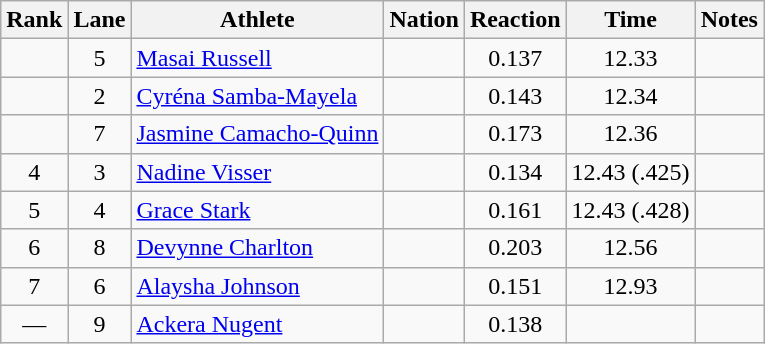<table class="wikitable sortable" style="text-align:center;">
<tr>
<th>Rank</th>
<th>Lane</th>
<th>Athlete</th>
<th>Nation</th>
<th>Reaction</th>
<th>Time</th>
<th>Notes</th>
</tr>
<tr>
<td></td>
<td>5</td>
<td align="left"><a href='#'>Masai Russell</a></td>
<td align="left"></td>
<td>0.137</td>
<td>12.33</td>
<td></td>
</tr>
<tr>
<td></td>
<td>2</td>
<td align="left"><a href='#'>Cyréna Samba-Mayela</a></td>
<td align="left"></td>
<td>0.143</td>
<td>12.34</td>
<td></td>
</tr>
<tr>
<td></td>
<td>7</td>
<td align="left"><a href='#'>Jasmine Camacho-Quinn</a></td>
<td align="left"></td>
<td>0.173</td>
<td>12.36</td>
<td></td>
</tr>
<tr>
<td>4</td>
<td>3</td>
<td align="left"><a href='#'>Nadine Visser</a></td>
<td align="left"></td>
<td>0.134</td>
<td>12.43 (.425)</td>
<td></td>
</tr>
<tr>
<td>5</td>
<td>4</td>
<td align="left"><a href='#'>Grace Stark</a></td>
<td align="left"></td>
<td>0.161</td>
<td>12.43 (.428)</td>
<td></td>
</tr>
<tr>
<td>6</td>
<td>8</td>
<td align="left"><a href='#'>Devynne Charlton</a></td>
<td align="left"></td>
<td>0.203</td>
<td>12.56</td>
<td></td>
</tr>
<tr>
<td>7</td>
<td>6</td>
<td align="left"><a href='#'>Alaysha Johnson</a></td>
<td align="left"></td>
<td>0.151</td>
<td>12.93</td>
<td></td>
</tr>
<tr>
<td>—</td>
<td>9</td>
<td align=left><a href='#'>Ackera Nugent</a></td>
<td align=left></td>
<td>0.138</td>
<td></td>
<td></td>
</tr>
</table>
